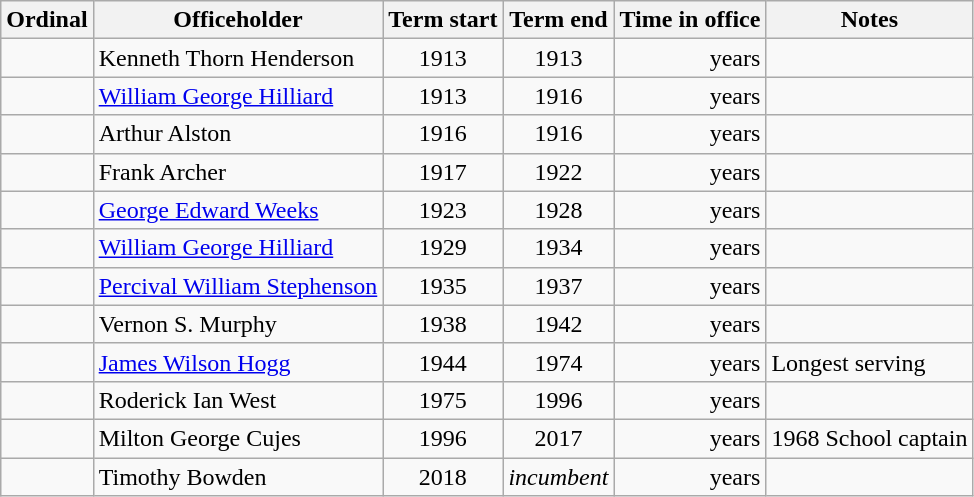<table class="wikitable sortable">
<tr>
<th>Ordinal</th>
<th>Officeholder</th>
<th>Term start</th>
<th>Term end</th>
<th>Time in office</th>
<th>Notes</th>
</tr>
<tr>
<td align=center></td>
<td>Kenneth Thorn Henderson</td>
<td align=center>1913</td>
<td align=center>1913</td>
<td align=right> years</td>
<td></td>
</tr>
<tr>
<td align=center></td>
<td><a href='#'>William George Hilliard</a></td>
<td align=center>1913</td>
<td align=center>1916</td>
<td align=right> years</td>
<td></td>
</tr>
<tr>
<td align=center></td>
<td>Arthur Alston</td>
<td align=center>1916</td>
<td align=center>1916</td>
<td align=right> years</td>
<td></td>
</tr>
<tr>
<td align=center></td>
<td>Frank Archer</td>
<td align=center>1917</td>
<td align=center>1922</td>
<td align=right> years</td>
<td></td>
</tr>
<tr>
<td align=center></td>
<td><a href='#'>George Edward Weeks</a></td>
<td align=center>1923</td>
<td align=center>1928</td>
<td align=right> years</td>
<td></td>
</tr>
<tr>
<td align=center></td>
<td><a href='#'>William George Hilliard</a></td>
<td align=center>1929</td>
<td align=center>1934</td>
<td align=right> years</td>
<td></td>
</tr>
<tr>
<td align=center></td>
<td><a href='#'>Percival William Stephenson</a></td>
<td align=center>1935</td>
<td align=center>1937</td>
<td align=right> years</td>
<td></td>
</tr>
<tr>
<td align=center></td>
<td>Vernon S. Murphy</td>
<td align=center>1938</td>
<td align=center>1942</td>
<td align=right> years</td>
<td></td>
</tr>
<tr>
<td align=center></td>
<td><a href='#'>James Wilson Hogg</a></td>
<td align=center>1944</td>
<td align=center>1974</td>
<td align=right> years</td>
<td>Longest serving</td>
</tr>
<tr>
<td align=center></td>
<td>Roderick Ian West</td>
<td align=center>1975</td>
<td align=center>1996</td>
<td align=right> years</td>
<td></td>
</tr>
<tr>
<td align=center></td>
<td>Milton George Cujes</td>
<td align=center>1996</td>
<td align=center>2017</td>
<td align=right> years</td>
<td>1968 School captain</td>
</tr>
<tr>
<td align=center></td>
<td>Timothy Bowden</td>
<td align=center>2018</td>
<td align=center><em>incumbent</em></td>
<td align=right> years</td>
<td></td>
</tr>
</table>
